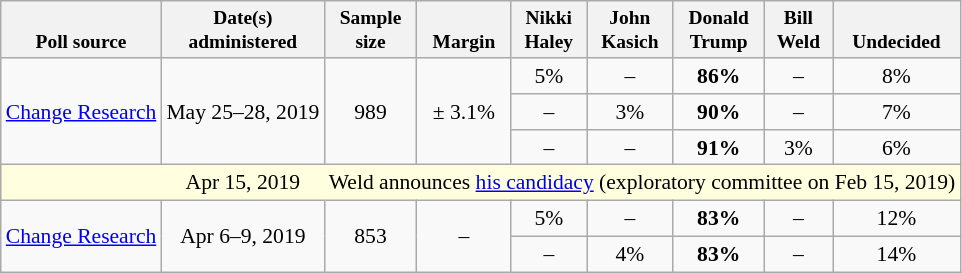<table class="wikitable" style="font-size:90%;text-align:center;">
<tr valign=bottom style="font-size:90%;">
<th>Poll source</th>
<th>Date(s)<br>administered</th>
<th>Sample<br>size</th>
<th>Margin<br></th>
<th>Nikki<br>Haley</th>
<th>John<br>Kasich</th>
<th>Donald<br>Trump</th>
<th>Bill<br>Weld</th>
<th>Undecided</th>
</tr>
<tr>
<td rowspan=3 style="text-align:left;"><a href='#'>Change Research</a></td>
<td rowspan=3>May 25–28, 2019</td>
<td rowspan=3>989</td>
<td rowspan=3>± 3.1%</td>
<td>5%</td>
<td>–</td>
<td><strong>86%</strong></td>
<td>–</td>
<td>8%</td>
</tr>
<tr>
<td>–</td>
<td>3%</td>
<td><strong>90%</strong></td>
<td>–</td>
<td>7%</td>
</tr>
<tr>
<td>–</td>
<td>–</td>
<td><strong>91%</strong></td>
<td>3%</td>
<td>6%</td>
</tr>
<tr style="background:lightyellow;">
<td style="border-right-style:hidden;"></td>
<td style="border-right-style:hidden;">Apr 15, 2019</td>
<td colspan="20">Weld announces <a href='#'>his candidacy</a> (exploratory committee on Feb 15, 2019)</td>
</tr>
<tr>
<td rowspan=2 style="text-align:left;"><a href='#'>Change Research</a></td>
<td rowspan=2>Apr 6–9, 2019</td>
<td rowspan=2>853</td>
<td rowspan=2>–</td>
<td>5%</td>
<td>–</td>
<td><strong>83%</strong></td>
<td>–</td>
<td>12%</td>
</tr>
<tr>
<td>–</td>
<td>4%</td>
<td><strong>83%</strong></td>
<td>–</td>
<td>14%</td>
</tr>
</table>
